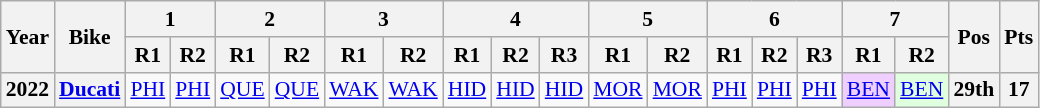<table class="wikitable" style="text-align:center; font-size:90%;">
<tr>
<th rowspan="2">Year</th>
<th rowspan="2">Bike</th>
<th colspan="2">1</th>
<th colspan="2">2</th>
<th colspan="2">3</th>
<th colspan="3">4</th>
<th colspan="2">5</th>
<th colspan="3">6</th>
<th colspan="2">7</th>
<th rowspan="2">Pos</th>
<th rowspan="2">Pts</th>
</tr>
<tr>
<th>R1</th>
<th>R2</th>
<th>R1</th>
<th>R2</th>
<th>R1</th>
<th>R2</th>
<th>R1</th>
<th>R2</th>
<th>R3</th>
<th>R1</th>
<th>R2</th>
<th>R1</th>
<th>R2</th>
<th>R3</th>
<th>R1</th>
<th>R2</th>
</tr>
<tr>
<th>2022</th>
<th><a href='#'>Ducati</a></th>
<td><a href='#'>PHI</a></td>
<td><a href='#'>PHI</a></td>
<td><a href='#'>QUE</a></td>
<td><a href='#'>QUE</a></td>
<td><a href='#'>WAK</a></td>
<td><a href='#'>WAK</a></td>
<td><a href='#'>HID</a></td>
<td><a href='#'>HID</a></td>
<td><a href='#'>HID</a></td>
<td><a href='#'>MOR</a></td>
<td><a href='#'>MOR</a></td>
<td><a href='#'>PHI</a></td>
<td><a href='#'>PHI</a></td>
<td><a href='#'>PHI</a></td>
<td style="background:#EFCFFF;"><a href='#'>BEN</a><br></td>
<td style="background:#DFFFDF;"><a href='#'>BEN</a><br></td>
<th>29th</th>
<th>17</th>
</tr>
</table>
